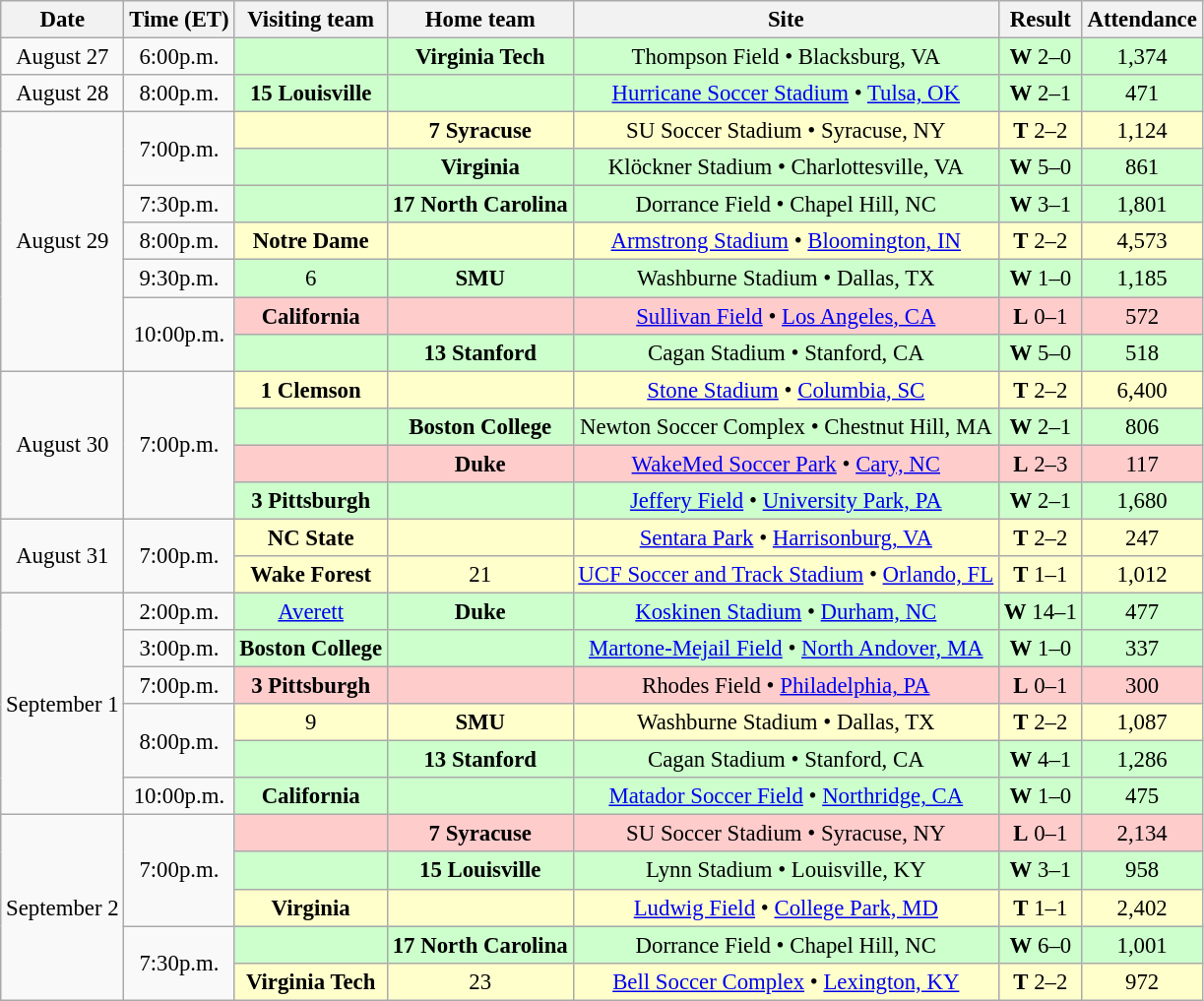<table class="wikitable" style="font-size:95%; text-align: center;">
<tr>
<th>Date</th>
<th>Time (ET)</th>
<th>Visiting team</th>
<th>Home team</th>
<th>Site</th>
<th>Result</th>
<th>Attendance</th>
</tr>
<tr>
<td>August 27</td>
<td>6:00p.m.</td>
<td style="background:#cfc;"></td>
<td style="background:#cfc;"><strong>Virginia Tech</strong></td>
<td style="background:#cfc;">Thompson Field • Blacksburg, VA</td>
<td style="background:#cfc;"><strong>W</strong> 2–0</td>
<td style="background:#cfc;">1,374</td>
</tr>
<tr>
<td>August 28</td>
<td>8:00p.m.</td>
<td style="background:#cfc;"><strong> 15 Louisville</strong></td>
<td style="background:#cfc;"></td>
<td style="background:#cfc;"><a href='#'>Hurricane Soccer Stadium</a> • <a href='#'>Tulsa, OK</a></td>
<td style="background:#cfc;"><strong>W</strong> 2–1</td>
<td style="background:#cfc;">471</td>
</tr>
<tr>
<td rowspan=7>August 29</td>
<td rowspan=2>7:00p.m.</td>
<td style="background:#ffc;"></td>
<td style="background:#ffc;"><strong> 7 Syracuse</strong></td>
<td style="background:#ffc;">SU Soccer Stadium • Syracuse, NY</td>
<td style="background:#ffc;"><strong>T</strong> 2–2</td>
<td style="background:#ffc;">1,124</td>
</tr>
<tr>
<td style="background:#cfc;"></td>
<td style="background:#cfc;"><strong>Virginia</strong></td>
<td style="background:#cfc;">Klöckner Stadium • Charlottesville, VA</td>
<td style="background:#cfc;"><strong>W</strong> 5–0</td>
<td style="background:#cfc;">861</td>
</tr>
<tr>
<td>7:30p.m.</td>
<td style="background:#cfc;"></td>
<td style="background:#cfc;"><strong> 17 North Carolina</strong></td>
<td style="background:#cfc;">Dorrance Field • Chapel Hill, NC</td>
<td style="background:#cfc;"><strong>W</strong> 3–1</td>
<td style="background:#cfc;">1,801</td>
</tr>
<tr>
<td>8:00p.m.</td>
<td style="background:#ffc;"><strong>Notre Dame</strong></td>
<td style="background:#ffc;"></td>
<td style="background:#ffc;"><a href='#'>Armstrong Stadium</a> • <a href='#'>Bloomington, IN</a></td>
<td style="background:#ffc;"><strong>T</strong> 2–2</td>
<td style="background:#ffc;">4,573</td>
</tr>
<tr>
<td>9:30p.m.</td>
<td style="background:#cfc;"> 6 </td>
<td style="background:#cfc;"><strong>SMU</strong></td>
<td style="background:#cfc;">Washburne Stadium • Dallas, TX</td>
<td style="background:#cfc;"><strong>W</strong> 1–0</td>
<td style="background:#cfc;">1,185</td>
</tr>
<tr>
<td rowspan=2>10:00p.m.</td>
<td style="background:#fcc;"><strong>California</strong></td>
<td style="background:#fcc;"></td>
<td style="background:#fcc;"><a href='#'>Sullivan Field</a> • <a href='#'>Los Angeles, CA</a></td>
<td style="background:#fcc;"><strong>L</strong> 0–1</td>
<td style="background:#fcc;">572</td>
</tr>
<tr>
<td style="background:#cfc;"></td>
<td style="background:#cfc;"><strong> 13 Stanford</strong></td>
<td style="background:#cfc;">Cagan Stadium • Stanford, CA</td>
<td style="background:#cfc;"><strong>W</strong> 5–0</td>
<td style="background:#cfc;">518</td>
</tr>
<tr>
<td rowspan=4>August 30</td>
<td rowspan=4>7:00p.m.</td>
<td style="background:#ffc;"><strong> 1 Clemson</strong></td>
<td style="background:#ffc;"></td>
<td style="background:#ffc;"><a href='#'>Stone Stadium</a> • <a href='#'>Columbia, SC</a></td>
<td style="background:#ffc;"><strong>T</strong> 2–2</td>
<td style="background:#ffc;">6,400</td>
</tr>
<tr>
<td style="background:#cfc;"></td>
<td style="background:#cfc;"><strong>Boston College</strong></td>
<td style="background:#cfc;">Newton Soccer Complex • Chestnut Hill, MA</td>
<td style="background:#cfc;"><strong>W</strong> 2–1</td>
<td style="background:#cfc;">806</td>
</tr>
<tr>
<td style="background:#fcc;"></td>
<td style="background:#fcc;"><strong>Duke</strong></td>
<td style="background:#fcc;"><a href='#'>WakeMed Soccer Park</a> • <a href='#'>Cary, NC</a></td>
<td style="background:#fcc;"><strong>L</strong> 2–3</td>
<td style="background:#fcc;">117</td>
</tr>
<tr>
<td style="background:#cfc;"><strong> 3 Pittsburgh</strong></td>
<td style="background:#cfc;"></td>
<td style="background:#cfc;"><a href='#'>Jeffery Field</a> • <a href='#'>University Park, PA</a></td>
<td style="background:#cfc;"><strong>W</strong> 2–1</td>
<td style="background:#cfc;">1,680</td>
</tr>
<tr>
<td rowspan=2>August 31</td>
<td rowspan=2>7:00p.m.</td>
<td style="background:#ffc;"><strong>NC State</strong></td>
<td style="background:#ffc;"></td>
<td style="background:#ffc;"><a href='#'>Sentara Park</a> • <a href='#'>Harrisonburg, VA</a></td>
<td style="background:#ffc;"><strong>T</strong> 2–2</td>
<td style="background:#ffc;">247</td>
</tr>
<tr>
<td style="background:#ffc;"><strong>Wake Forest</strong></td>
<td style="background:#ffc;"> 21 </td>
<td style="background:#ffc;"><a href='#'>UCF Soccer and Track Stadium</a> • <a href='#'>Orlando, FL</a></td>
<td style="background:#ffc;"><strong>T</strong> 1–1</td>
<td style="background:#ffc;">1,012</td>
</tr>
<tr>
<td rowspan=6>September 1</td>
<td>2:00p.m.</td>
<td style="background:#cfc;"><a href='#'>Averett</a></td>
<td style="background:#cfc;"><strong>Duke</strong></td>
<td style="background:#cfc;"><a href='#'>Koskinen Stadium</a> • <a href='#'>Durham, NC</a></td>
<td style="background:#cfc;"><strong>W</strong> 14–1</td>
<td style="background:#cfc;">477</td>
</tr>
<tr>
<td>3:00p.m.</td>
<td style="background:#cfc;"><strong>Boston College</strong></td>
<td style="background:#cfc;"></td>
<td style="background:#cfc;"><a href='#'>Martone-Mejail Field</a> • <a href='#'>North Andover, MA</a></td>
<td style="background:#cfc;"><strong>W</strong> 1–0</td>
<td style="background:#cfc;">337</td>
</tr>
<tr>
<td>7:00p.m.</td>
<td style="background:#fcc;"><strong> 3 Pittsburgh</strong></td>
<td style="background:#fcc;"></td>
<td style="background:#fcc;">Rhodes Field • <a href='#'>Philadelphia, PA</a></td>
<td style="background:#fcc;"><strong>L</strong> 0–1</td>
<td style="background:#fcc;">300</td>
</tr>
<tr>
<td rowspan=2>8:00p.m.</td>
<td style="background:#ffc;"> 9 </td>
<td style="background:#ffc;"><strong>SMU</strong></td>
<td style="background:#ffc;">Washburne Stadium • Dallas, TX</td>
<td style="background:#ffc;"><strong>T</strong> 2–2</td>
<td style="background:#ffc;">1,087</td>
</tr>
<tr>
<td style="background:#cfc;"></td>
<td style="background:#cfc;"><strong> 13 Stanford</strong></td>
<td style="background:#cfc;">Cagan Stadium • Stanford, CA</td>
<td style="background:#cfc;"><strong>W</strong> 4–1</td>
<td style="background:#cfc;">1,286</td>
</tr>
<tr>
<td>10:00p.m.</td>
<td style="background:#cfc;"><strong>California</strong></td>
<td style="background:#cfc;"></td>
<td style="background:#cfc;"><a href='#'>Matador Soccer Field</a> • <a href='#'>Northridge, CA</a></td>
<td style="background:#cfc;"><strong>W</strong> 1–0</td>
<td style="background:#cfc;">475</td>
</tr>
<tr>
<td rowspan=5>September 2</td>
<td rowspan=3>7:00p.m.</td>
<td style="background:#fcc;"></td>
<td style="background:#fcc;"><strong> 7 Syracuse</strong></td>
<td style="background:#fcc;">SU Soccer Stadium • Syracuse, NY</td>
<td style="background:#fcc;"><strong>L</strong> 0–1</td>
<td style="background:#fcc;">2,134</td>
</tr>
<tr>
<td style="background:#cfc;"></td>
<td style="background:#cfc;"><strong> 15 Louisville</strong></td>
<td style="background:#cfc;">Lynn Stadium • Louisville, KY</td>
<td style="background:#cfc;"><strong>W</strong> 3–1</td>
<td style="background:#cfc;">958</td>
</tr>
<tr>
<td style="background:#ffc;"><strong>Virginia</strong></td>
<td style="background:#ffc;"></td>
<td style="background:#ffc;"><a href='#'>Ludwig Field</a> • <a href='#'>College Park, MD</a></td>
<td style="background:#ffc;"><strong>T</strong> 1–1</td>
<td style="background:#ffc;">2,402</td>
</tr>
<tr>
<td rowspan=2>7:30p.m.</td>
<td style="background:#cfc;"></td>
<td style="background:#cfc;"><strong> 17 North Carolina</strong></td>
<td style="background:#cfc;">Dorrance Field • Chapel Hill, NC</td>
<td style="background:#cfc;"><strong>W</strong> 6–0</td>
<td style="background:#cfc;">1,001</td>
</tr>
<tr>
<td style="background:#ffc;"><strong>Virginia Tech</strong></td>
<td style="background:#ffc;"> 23 </td>
<td style="background:#ffc;"><a href='#'>Bell Soccer Complex</a> • <a href='#'>Lexington, KY</a></td>
<td style="background:#ffc;"><strong>T</strong> 2–2</td>
<td style="background:#ffc;">972</td>
</tr>
</table>
